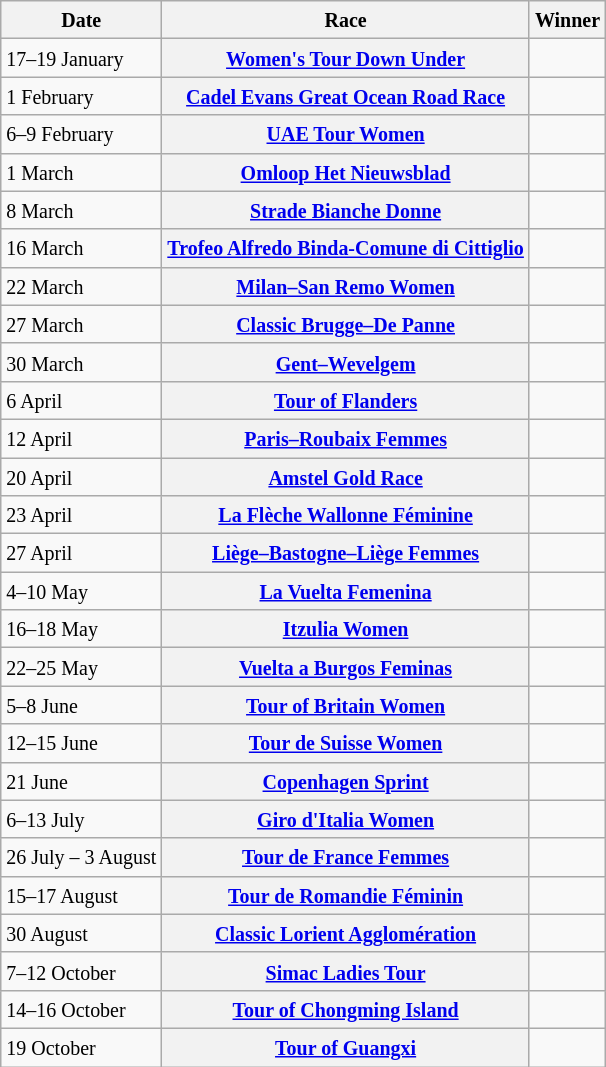<table class="wikitable plainrowheaders">
<tr>
<th scope="col"><small>Date</small></th>
<th scope="col"><small>Race</small></th>
<th scope="col"><small>Winner</small></th>
</tr>
<tr>
<td><small>17–19 January</small></td>
<th scope="row"><small> <a href='#'>Women's Tour Down Under</a></small></th>
<td><small></small></td>
</tr>
<tr>
<td><small>1 February</small></td>
<th scope="row"><small> <a href='#'>Cadel Evans Great Ocean Road Race</a></small></th>
<td><small></small></td>
</tr>
<tr>
<td><small>6–9 February</small></td>
<th scope="row"><small> <a href='#'>UAE Tour Women</a></small></th>
<td><small></small></td>
</tr>
<tr>
<td><small>1 March</small></td>
<th scope="row"><small> <a href='#'>Omloop Het Nieuwsblad</a></small></th>
<td><small></small></td>
</tr>
<tr>
<td><small>8 March</small></td>
<th scope="row"><small> <a href='#'>Strade Bianche Donne</a></small></th>
<td><small></small></td>
</tr>
<tr>
<td><small>16 March</small></td>
<th scope="row"><small> <a href='#'>Trofeo Alfredo Binda-Comune di Cittiglio</a></small></th>
<td><small></small></td>
</tr>
<tr>
<td><small>22 March</small></td>
<th scope="row"><small> <a href='#'>Milan–San Remo Women</a></small></th>
<td><small></small></td>
</tr>
<tr>
<td><small>27 March</small></td>
<th scope="row"><small> <a href='#'>Classic Brugge–De Panne</a></small></th>
<td><small></small></td>
</tr>
<tr>
<td><small>30 March</small></td>
<th scope="row"><small> <a href='#'>Gent–Wevelgem</a></small></th>
<td><small></small></td>
</tr>
<tr>
<td><small>6 April</small></td>
<th scope="row"><small> <a href='#'>Tour of Flanders</a></small></th>
<td><small></small></td>
</tr>
<tr>
<td><small>12 April</small></td>
<th scope="row"><small> <a href='#'>Paris–Roubaix Femmes</a></small></th>
<td><small> </small></td>
</tr>
<tr>
<td><small>20 April</small></td>
<th scope="row"><small> <a href='#'>Amstel Gold Race</a></small></th>
<td></td>
</tr>
<tr>
<td><small>23 April</small></td>
<th scope="row"><small> <a href='#'>La Flèche Wallonne Féminine</a></small></th>
<td></td>
</tr>
<tr>
<td><small>27 April</small></td>
<th scope="row"><small> <a href='#'>Liège–Bastogne–Liège Femmes</a></small></th>
<td></td>
</tr>
<tr>
<td><small>4–10 May</small></td>
<th scope="row"><small> <a href='#'>La Vuelta Femenina</a></small></th>
<td></td>
</tr>
<tr>
<td><small>16–18 May</small></td>
<th scope="row"><small> <a href='#'>Itzulia Women</a></small></th>
<td></td>
</tr>
<tr>
<td><small>22–25 May</small></td>
<th scope="row"><small> <a href='#'>Vuelta a Burgos Feminas</a></small></th>
<td></td>
</tr>
<tr>
<td><small>5–8 June</small></td>
<th scope="row"><small> <a href='#'>Tour of Britain Women</a></small></th>
<td></td>
</tr>
<tr>
<td><small>12–15 June</small></td>
<th scope="row"><small> <a href='#'>Tour de Suisse Women</a></small></th>
<td></td>
</tr>
<tr>
<td><small>21 June</small></td>
<th scope="row"><small> <a href='#'>Copenhagen Sprint</a></small></th>
<td></td>
</tr>
<tr>
<td><small>6–13 July</small></td>
<th scope="row"><small> <a href='#'>Giro d'Italia Women</a></small></th>
<td></td>
</tr>
<tr>
<td><small>26 July – 3 August</small></td>
<th scope="row"><small> <a href='#'>Tour de France Femmes</a></small></th>
<td></td>
</tr>
<tr>
<td><small>15–17 August</small></td>
<th scope="row"><small> <a href='#'>Tour de Romandie Féminin</a></small></th>
<td></td>
</tr>
<tr>
<td><small>30 August</small></td>
<th scope="row"><small> <a href='#'>Classic Lorient Agglomération</a></small></th>
<td></td>
</tr>
<tr>
<td><small>7–12 October</small></td>
<th scope="row"><small> <a href='#'>Simac Ladies Tour</a></small></th>
<td></td>
</tr>
<tr>
<td><small>14–16 October</small></td>
<th scope="row"><small> <a href='#'>Tour of Chongming Island</a></small></th>
<td></td>
</tr>
<tr>
<td><small>19 October</small></td>
<th scope="row"><small> <a href='#'>Tour of Guangxi</a></small></th>
<td></td>
</tr>
</table>
